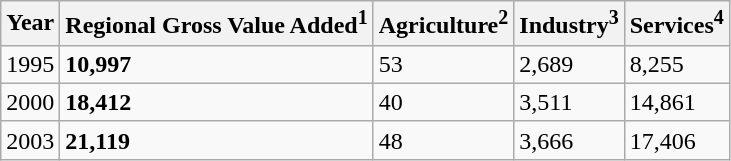<table class="wikitable">
<tr>
<th>Year</th>
<th>Regional Gross Value Added<sup>1</sup></th>
<th>Agriculture<sup>2</sup></th>
<th>Industry<sup>3</sup></th>
<th>Services<sup>4</sup></th>
</tr>
<tr>
<td>1995</td>
<td><strong>10,997</strong></td>
<td>53</td>
<td>2,689</td>
<td>8,255</td>
</tr>
<tr>
<td>2000</td>
<td><strong>18,412</strong></td>
<td>40</td>
<td>3,511</td>
<td>14,861</td>
</tr>
<tr>
<td>2003</td>
<td><strong>21,119</strong></td>
<td>48</td>
<td>3,666</td>
<td>17,406</td>
</tr>
</table>
